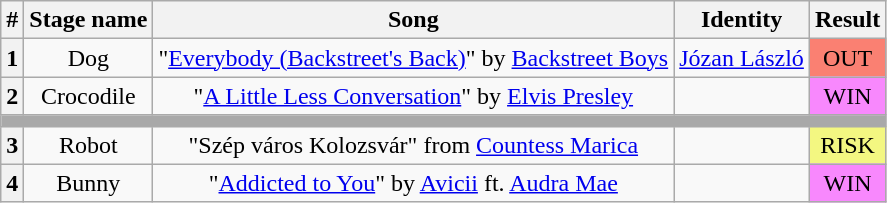<table class="wikitable plainrowheaders" style="text-align: center">
<tr>
<th>#</th>
<th>Stage name</th>
<th>Song</th>
<th>Identity</th>
<th>Result</th>
</tr>
<tr>
<th>1</th>
<td>Dog</td>
<td>"<a href='#'>Everybody (Backstreet's Back)</a>" by <a href='#'>Backstreet Boys</a></td>
<td><a href='#'>Józan László</a></td>
<td bgcolor="salmon">OUT</td>
</tr>
<tr>
<th>2</th>
<td>Crocodile</td>
<td>"<a href='#'>A Little Less Conversation</a>" by <a href='#'>Elvis Presley</a></td>
<td></td>
<td bgcolor="F888FD">WIN</td>
</tr>
<tr>
<th colspan="5" style="background:darkgrey"></th>
</tr>
<tr>
<th>3</th>
<td>Robot</td>
<td>"Szép város Kolozsvár" from <a href='#'>Countess Marica</a></td>
<td></td>
<td bgcolor="F3F781">RISK</td>
</tr>
<tr>
<th>4</th>
<td>Bunny</td>
<td>"<a href='#'>Addicted to You</a>" by <a href='#'>Avicii</a> ft. <a href='#'>Audra Mae</a></td>
<td></td>
<td bgcolor="F888FD">WIN</td>
</tr>
</table>
